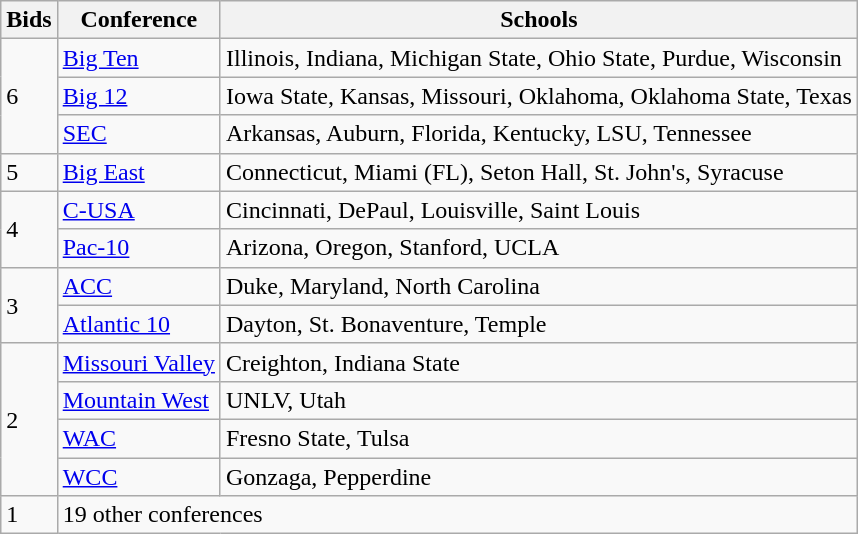<table class="wikitable">
<tr>
<th>Bids</th>
<th>Conference</th>
<th>Schools</th>
</tr>
<tr>
<td rowspan="3">6</td>
<td><a href='#'>Big Ten</a></td>
<td>Illinois, Indiana, Michigan State, Ohio State, Purdue, Wisconsin</td>
</tr>
<tr>
<td><a href='#'>Big 12</a></td>
<td>Iowa State, Kansas, Missouri, Oklahoma, Oklahoma State, Texas</td>
</tr>
<tr>
<td><a href='#'>SEC</a></td>
<td>Arkansas, Auburn, Florida, Kentucky, LSU, Tennessee</td>
</tr>
<tr>
<td>5</td>
<td><a href='#'>Big East</a></td>
<td>Connecticut, Miami (FL), Seton Hall, St. John's, Syracuse</td>
</tr>
<tr>
<td rowspan="2">4</td>
<td><a href='#'>C-USA</a></td>
<td>Cincinnati, DePaul, Louisville, Saint Louis</td>
</tr>
<tr>
<td><a href='#'>Pac-10</a></td>
<td>Arizona, Oregon, Stanford, UCLA</td>
</tr>
<tr>
<td rowspan="2">3</td>
<td><a href='#'>ACC</a></td>
<td>Duke, Maryland, North Carolina</td>
</tr>
<tr>
<td><a href='#'>Atlantic 10</a></td>
<td>Dayton, St. Bonaventure, Temple</td>
</tr>
<tr>
<td rowspan="4">2</td>
<td><a href='#'>Missouri Valley</a></td>
<td>Creighton, Indiana State</td>
</tr>
<tr>
<td><a href='#'>Mountain West</a></td>
<td>UNLV, Utah</td>
</tr>
<tr>
<td><a href='#'>WAC</a></td>
<td>Fresno State, Tulsa</td>
</tr>
<tr>
<td><a href='#'>WCC</a></td>
<td>Gonzaga, Pepperdine</td>
</tr>
<tr>
<td>1</td>
<td colspan="2">19 other conferences</td>
</tr>
</table>
